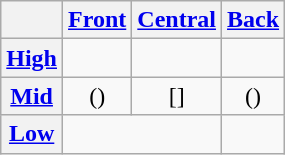<table class="wikitable" style="text-align:center;">
<tr>
<th></th>
<th><a href='#'>Front</a></th>
<th><a href='#'>Central</a></th>
<th><a href='#'>Back</a></th>
</tr>
<tr>
<th><a href='#'>High</a></th>
<td> </td>
<td></td>
<td> </td>
</tr>
<tr>
<th><a href='#'>Mid</a></th>
<td>() </td>
<td>[]</td>
<td>() </td>
</tr>
<tr>
<th><a href='#'>Low</a></th>
<td colspan="2"> </td>
<td></td>
</tr>
</table>
